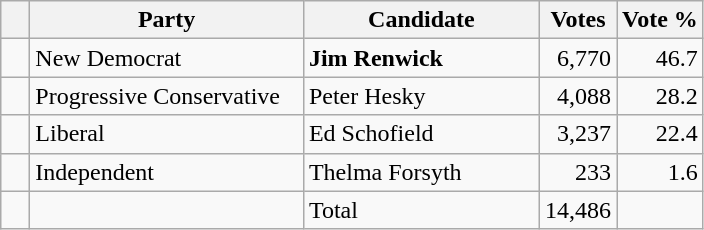<table class="wikitable">
<tr>
<th></th>
<th scope="col" width="175">Party</th>
<th scope="col" width="150">Candidate</th>
<th>Votes</th>
<th>Vote %</th>
</tr>
<tr>
<td>   </td>
<td>New Democrat</td>
<td><strong>Jim Renwick</strong></td>
<td align=right>6,770</td>
<td align=right>46.7</td>
</tr>
<tr |>
<td>   </td>
<td>Progressive Conservative</td>
<td>Peter Hesky</td>
<td align=right>4,088</td>
<td align=right>28.2</td>
</tr>
<tr |>
<td>   </td>
<td>Liberal</td>
<td>Ed Schofield</td>
<td align=right>3,237</td>
<td align=right>22.4</td>
</tr>
<tr |>
<td>   </td>
<td>Independent</td>
<td>Thelma Forsyth</td>
<td align=right>233</td>
<td align=right>1.6<br></td>
</tr>
<tr |>
<td></td>
<td></td>
<td>Total</td>
<td align=right>14,486</td>
<td></td>
</tr>
</table>
